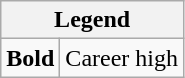<table class="wikitable mw-collapsible mw-collapsed">
<tr>
<th colspan="2">Legend</th>
</tr>
<tr>
<td><strong>Bold</strong></td>
<td>Career high</td>
</tr>
</table>
